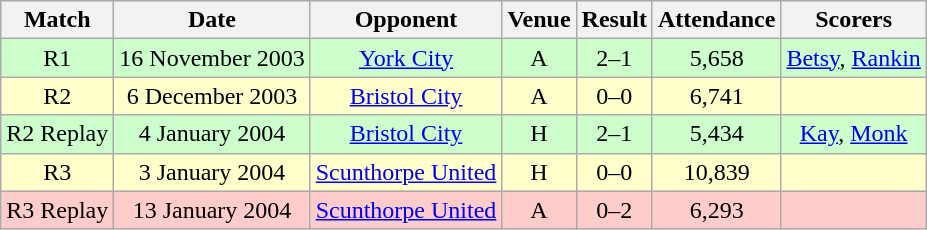<table class="wikitable" style="font-size:100%; text-align:center">
<tr>
<th>Match</th>
<th>Date</th>
<th>Opponent</th>
<th>Venue</th>
<th>Result</th>
<th>Attendance</th>
<th>Scorers</th>
</tr>
<tr style="background: #CCFFCC;">
<td>R1</td>
<td>16 November 2003</td>
<td><a href='#'>York City</a></td>
<td>A</td>
<td>2–1</td>
<td>5,658</td>
<td><a href='#'>Betsy</a>, <a href='#'>Rankin</a></td>
</tr>
<tr style="background: #FFFFCC;">
<td>R2</td>
<td>6 December 2003</td>
<td><a href='#'>Bristol City</a></td>
<td>A</td>
<td>0–0</td>
<td>6,741</td>
<td></td>
</tr>
<tr style="background: #CCFFCC;">
<td>R2 Replay</td>
<td>4 January 2004</td>
<td><a href='#'>Bristol City</a></td>
<td>H</td>
<td>2–1</td>
<td>5,434</td>
<td><a href='#'>Kay</a>, <a href='#'>Monk</a></td>
</tr>
<tr style="background: #FFFFCC;">
<td>R3</td>
<td>3 January 2004</td>
<td><a href='#'>Scunthorpe United</a></td>
<td>H</td>
<td>0–0</td>
<td>10,839</td>
<td></td>
</tr>
<tr style="background: #FFCCCC;">
<td>R3 Replay</td>
<td>13 January 2004</td>
<td><a href='#'>Scunthorpe United</a></td>
<td>A</td>
<td>0–2</td>
<td>6,293</td>
<td></td>
</tr>
</table>
